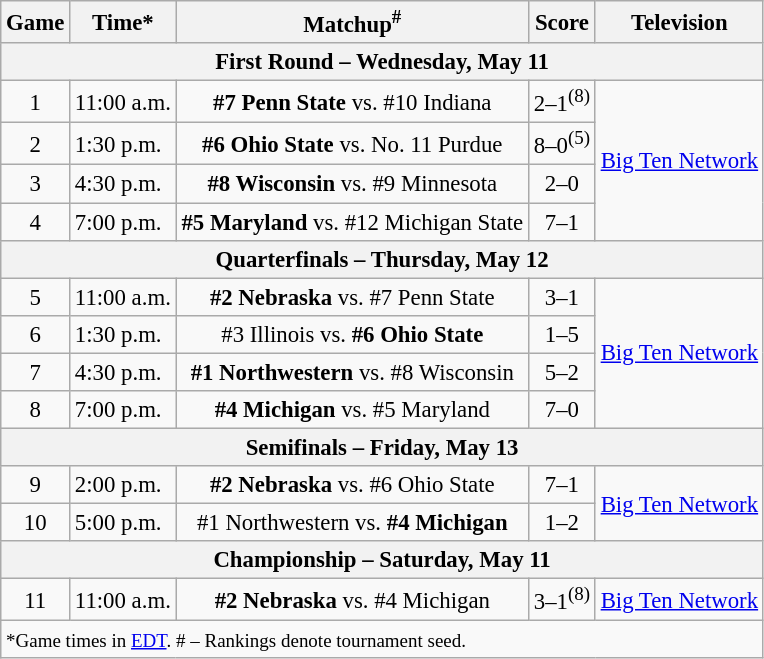<table class="wikitable" style="font-size: 95%">
<tr align="center">
<th>Game</th>
<th>Time*</th>
<th>Matchup<sup>#</sup></th>
<th>Score</th>
<th>Television</th>
</tr>
<tr>
<th colspan=7>First Round – Wednesday, May 11</th>
</tr>
<tr>
<td style="text-align:center;">1</td>
<td>11:00 a.m.</td>
<td style="text-align:center;"><strong>#7 Penn State</strong> vs. #10 Indiana</td>
<td style="text-align:center;">2–1<sup>(8)</sup></td>
<td rowspan=4 style="text-align:center;"><a href='#'>Big Ten Network</a></td>
</tr>
<tr>
<td style="text-align:center;">2</td>
<td>1:30 p.m.</td>
<td style="text-align:center;"><strong>#6 Ohio State</strong> vs. No. 11 Purdue</td>
<td style="text-align:center;">8–0<sup>(5)</sup></td>
</tr>
<tr>
<td style="text-align:center;">3</td>
<td>4:30 p.m.</td>
<td style="text-align:center;"><strong>#8 Wisconsin</strong> vs. #9 Minnesota</td>
<td style="text-align:center;">2–0</td>
</tr>
<tr>
<td style="text-align:center;">4</td>
<td>7:00 p.m.</td>
<td style="text-align:center;"><strong>#5 Maryland</strong> vs. #12 Michigan State</td>
<td style="text-align:center;">7–1</td>
</tr>
<tr>
<th colspan=7>Quarterfinals – Thursday, May 12</th>
</tr>
<tr>
<td style="text-align:center;">5</td>
<td>11:00 a.m.</td>
<td style="text-align:center;"><strong>#2 Nebraska</strong> vs. #7 Penn State</td>
<td style="text-align:center;">3–1</td>
<td rowspan=4 style="text-align:center;"><a href='#'>Big Ten Network</a></td>
</tr>
<tr>
<td style="text-align:center;">6</td>
<td>1:30 p.m.</td>
<td style="text-align:center;">#3 Illinois vs. <strong>#6 Ohio State</strong></td>
<td style="text-align:center;">1–5</td>
</tr>
<tr>
<td style="text-align:center;">7</td>
<td>4:30 p.m.</td>
<td style="text-align:center;"><strong>#1 Northwestern</strong> vs. #8 Wisconsin</td>
<td style="text-align:center;">5–2</td>
</tr>
<tr>
<td style="text-align:center;">8</td>
<td>7:00 p.m.</td>
<td style="text-align:center;"><strong>#4 Michigan</strong> vs. #5 Maryland</td>
<td style="text-align:center;">7–0</td>
</tr>
<tr>
<th colspan=7>Semifinals – Friday, May 13</th>
</tr>
<tr>
<td style="text-align:center;">9</td>
<td>2:00 p.m.</td>
<td style="text-align:center;"><strong>#2 Nebraska</strong> vs. #6 Ohio State</td>
<td style="text-align:center;">7–1</td>
<td rowspan=2 style="text-align:center;"><a href='#'>Big Ten Network</a></td>
</tr>
<tr>
<td style="text-align:center;">10</td>
<td>5:00 p.m.</td>
<td style="text-align:center;">#1 Northwestern vs. <strong>#4 Michigan</strong></td>
<td style="text-align:center;">1–2</td>
</tr>
<tr>
<th colspan=7>Championship – Saturday, May 11</th>
</tr>
<tr>
<td style="text-align:center;">11</td>
<td>11:00 a.m.</td>
<td style="text-align:center;"><strong>#2 Nebraska</strong> vs. #4 Michigan</td>
<td style="text-align:center;">3–1<sup>(8)</sup></td>
<td style="text-align:center;"><a href='#'>Big Ten Network</a></td>
</tr>
<tr>
<td colspan=7><small>*Game times in <a href='#'>EDT</a>. # – Rankings denote tournament seed.</small></td>
</tr>
</table>
